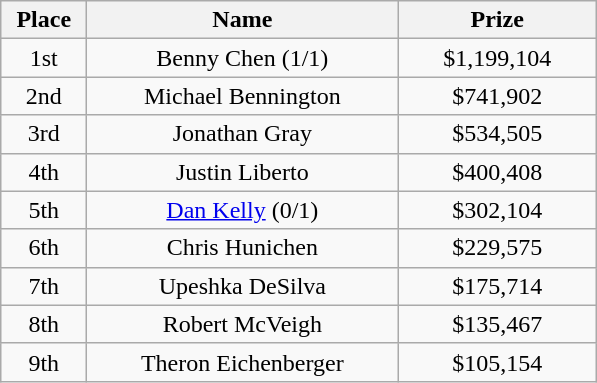<table class="wikitable">
<tr>
<th width="50">Place</th>
<th width="200">Name</th>
<th width="125">Prize</th>
</tr>
<tr>
<td align = "center">1st</td>
<td align = "center">Benny Chen (1/1)</td>
<td align = "center">$1,199,104</td>
</tr>
<tr>
<td align = "center">2nd</td>
<td align = "center">Michael Bennington</td>
<td align = "center">$741,902</td>
</tr>
<tr>
<td align = "center">3rd</td>
<td align = "center">Jonathan Gray</td>
<td align = "center">$534,505</td>
</tr>
<tr>
<td align = "center">4th</td>
<td align = "center">Justin Liberto</td>
<td align = "center">$400,408</td>
</tr>
<tr>
<td align = "center">5th</td>
<td align = "center"><a href='#'>Dan Kelly</a> (0/1)</td>
<td align = "center">$302,104</td>
</tr>
<tr>
<td align = "center">6th</td>
<td align = "center">Chris Hunichen</td>
<td align = "center">$229,575</td>
</tr>
<tr>
<td align = "center">7th</td>
<td align = "center">Upeshka DeSilva</td>
<td align = "center">$175,714</td>
</tr>
<tr>
<td align = "center">8th</td>
<td align = "center">Robert McVeigh</td>
<td align = "center">$135,467</td>
</tr>
<tr>
<td align = "center">9th</td>
<td align = "center">Theron Eichenberger</td>
<td align = "center">$105,154</td>
</tr>
</table>
